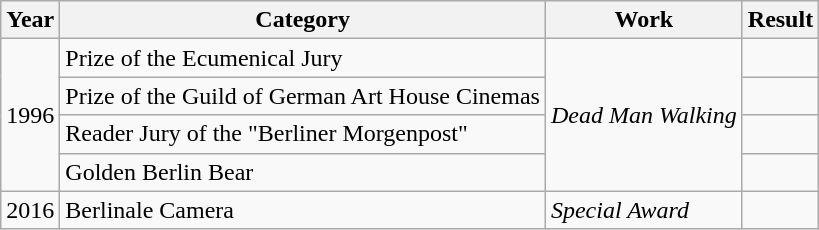<table class="wikitable sortable">
<tr>
<th>Year</th>
<th>Category</th>
<th>Work</th>
<th>Result</th>
</tr>
<tr>
<td rowspan="4">1996</td>
<td>Prize of the Ecumenical Jury</td>
<td rowspan="4"><em>Dead Man Walking</em></td>
<td></td>
</tr>
<tr>
<td>Prize of the Guild of German Art House Cinemas</td>
<td></td>
</tr>
<tr>
<td>Reader Jury of the "Berliner Morgenpost"</td>
<td></td>
</tr>
<tr>
<td>Golden Berlin Bear</td>
<td></td>
</tr>
<tr>
<td>2016</td>
<td>Berlinale Camera</td>
<td><em>Special Award</em></td>
<td></td>
</tr>
</table>
